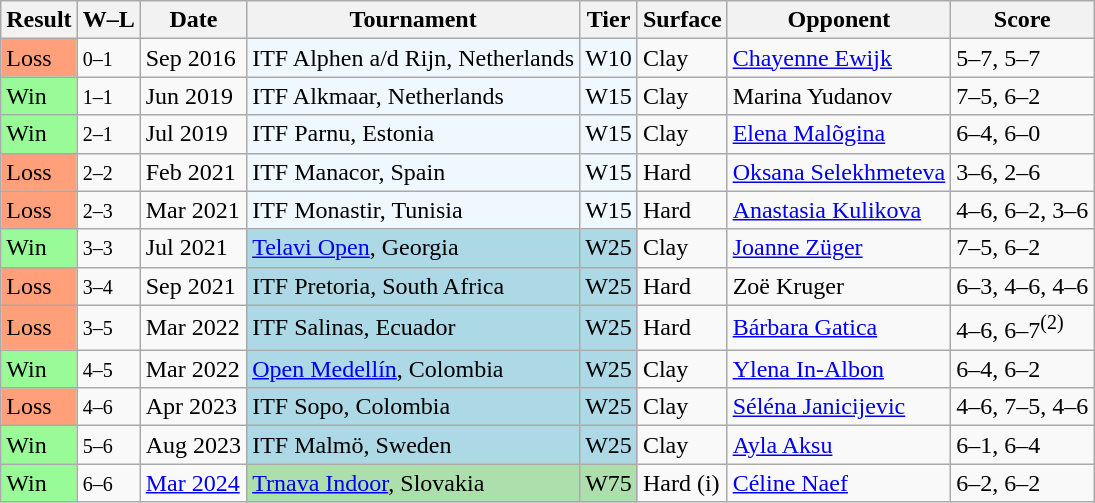<table class="sortable wikitable">
<tr>
<th>Result</th>
<th class=unsortable>W–L</th>
<th>Date</th>
<th>Tournament</th>
<th>Tier</th>
<th>Surface</th>
<th>Opponent</th>
<th class=unsortable>Score</th>
</tr>
<tr>
<td bgcolor=ffa07a>Loss</td>
<td><small>0–1</small></td>
<td>Sep 2016</td>
<td style="background:#f0f8ff;">ITF Alphen a/d Rijn, Netherlands</td>
<td style="background:#f0f8ff;">W10</td>
<td>Clay</td>
<td> <a href='#'>Chayenne Ewijk</a></td>
<td>5–7, 5–7</td>
</tr>
<tr>
<td bgcolor=98FB98>Win</td>
<td><small>1–1</small></td>
<td>Jun 2019</td>
<td style="background:#f0f8ff;">ITF Alkmaar, Netherlands</td>
<td style="background:#f0f8ff;">W15</td>
<td>Clay</td>
<td> Marina Yudanov</td>
<td>7–5, 6–2</td>
</tr>
<tr>
<td bgcolor=98FB98>Win</td>
<td><small>2–1</small></td>
<td>Jul 2019</td>
<td style="background:#f0f8ff;">ITF Parnu, Estonia</td>
<td style="background:#f0f8ff;">W15</td>
<td>Clay</td>
<td> <a href='#'>Elena Malõgina</a></td>
<td>6–4, 6–0</td>
</tr>
<tr>
<td bgcolor=ffa07a>Loss</td>
<td><small>2–2</small></td>
<td>Feb 2021</td>
<td style="background:#f0f8ff;">ITF Manacor, Spain</td>
<td style="background:#f0f8ff;">W15</td>
<td>Hard</td>
<td> <a href='#'>Oksana Selekhmeteva</a></td>
<td>3–6, 2–6</td>
</tr>
<tr>
<td bgcolor=ffa07a>Loss</td>
<td><small>2–3</small></td>
<td>Mar 2021</td>
<td style="background:#f0f8ff;">ITF Monastir, Tunisia</td>
<td style="background:#f0f8ff;">W15</td>
<td>Hard</td>
<td> <a href='#'>Anastasia Kulikova</a></td>
<td>4–6, 6–2, 3–6</td>
</tr>
<tr>
<td bgcolor=#98FB98>Win</td>
<td><small>3–3</small></td>
<td>Jul 2021</td>
<td style="background:lightblue;"><a href='#'>Telavi Open</a>, Georgia</td>
<td style="background:lightblue;">W25</td>
<td>Clay</td>
<td> <a href='#'>Joanne Züger</a></td>
<td>7–5, 6–2</td>
</tr>
<tr>
<td bgcolor=ffa07a>Loss</td>
<td><small>3–4</small></td>
<td>Sep 2021</td>
<td style="background:lightblue;">ITF Pretoria, South Africa</td>
<td style="background:lightblue;">W25</td>
<td>Hard</td>
<td> Zoë Kruger</td>
<td>6–3, 4–6, 4–6</td>
</tr>
<tr>
<td bgcolor=ffa07a>Loss</td>
<td><small>3–5</small></td>
<td>Mar 2022</td>
<td style="background:lightblue;">ITF Salinas, Ecuador</td>
<td style="background:lightblue;">W25</td>
<td>Hard</td>
<td> <a href='#'>Bárbara Gatica</a></td>
<td>4–6, 6–7<sup>(2)</sup></td>
</tr>
<tr>
<td bgcolor=98FB98>Win</td>
<td><small>4–5</small></td>
<td>Mar 2022</td>
<td style="background:lightblue;"><a href='#'>Open Medellín</a>, Colombia</td>
<td style="background:lightblue;">W25</td>
<td>Clay</td>
<td> <a href='#'>Ylena In-Albon</a></td>
<td>6–4, 6–2</td>
</tr>
<tr>
<td bgcolor=ffa07a>Loss</td>
<td><small>4–6</small></td>
<td>Apr 2023</td>
<td style="background:lightblue;">ITF Sopo, Colombia</td>
<td style="background:lightblue;">W25</td>
<td>Clay</td>
<td> <a href='#'>Séléna Janicijevic</a></td>
<td>4–6, 7–5, 4–6</td>
</tr>
<tr>
<td bgcolor=98FB98>Win</td>
<td><small>5–6</small></td>
<td>Aug 2023</td>
<td style="background:lightblue;">ITF Malmö, Sweden</td>
<td style="background:lightblue;">W25</td>
<td>Clay</td>
<td> <a href='#'>Ayla Aksu</a></td>
<td>6–1, 6–4</td>
</tr>
<tr>
<td bgcolor=98FB98>Win</td>
<td><small>6–6</small></td>
<td><a href='#'>Mar 2024</a></td>
<td style="background:#addfad;"><a href='#'>Trnava Indoor</a>, Slovakia</td>
<td style="background:#addfad;">W75</td>
<td>Hard (i)</td>
<td> <a href='#'>Céline Naef</a></td>
<td>6–2, 6–2</td>
</tr>
</table>
